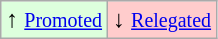<table class="wikitable" align="center">
<tr>
<td style="background:#ddffdd">↑ <small><a href='#'>Promoted</a></small></td>
<td style="background:#ffcccc">↓ <small><a href='#'>Relegated</a></small></td>
</tr>
</table>
